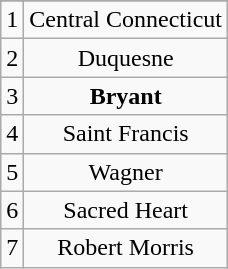<table class="wikitable">
<tr align="center">
</tr>
<tr align="center">
<td>1</td>
<td>Central Connecticut</td>
</tr>
<tr align="center">
<td>2</td>
<td>Duquesne</td>
</tr>
<tr align="center">
<td>3</td>
<td><strong>Bryant</strong></td>
</tr>
<tr align="center">
<td>4</td>
<td>Saint Francis</td>
</tr>
<tr align="center">
<td>5</td>
<td>Wagner</td>
</tr>
<tr align="center">
<td>6</td>
<td>Sacred Heart</td>
</tr>
<tr align="center">
<td>7</td>
<td>Robert Morris</td>
</tr>
</table>
